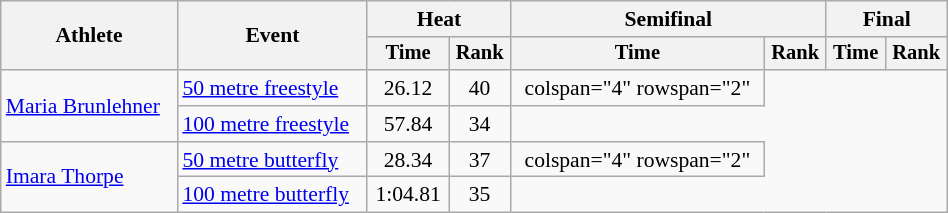<table class="wikitable" style="text-align:center; font-size:90%; width:50%;">
<tr>
<th rowspan="2">Athlete</th>
<th rowspan="2">Event</th>
<th colspan="2">Heat</th>
<th colspan="2">Semifinal</th>
<th colspan="2">Final</th>
</tr>
<tr style="font-size:95%">
<th>Time</th>
<th>Rank</th>
<th>Time</th>
<th>Rank</th>
<th>Time</th>
<th>Rank</th>
</tr>
<tr align=center>
<td align=left rowspan="2"><a href='#'>Maria Brunlehner</a></td>
<td align=left><a href='#'>50 metre freestyle</a></td>
<td>26.12</td>
<td>40</td>
<td>colspan="4" rowspan="2" </td>
</tr>
<tr align=center>
<td align=left><a href='#'>100 metre freestyle</a></td>
<td>57.84</td>
<td>34</td>
</tr>
<tr align=center>
<td align=left rowspan="2"><a href='#'>Imara Thorpe</a></td>
<td align=left><a href='#'>50 metre butterfly</a></td>
<td>28.34</td>
<td>37</td>
<td>colspan="4" rowspan="2" </td>
</tr>
<tr align=center>
<td align=left><a href='#'>100 metre butterfly</a></td>
<td>1:04.81</td>
<td>35</td>
</tr>
</table>
